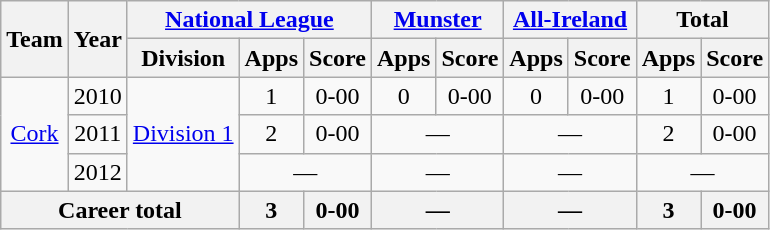<table class="wikitable" style="text-align:center">
<tr>
<th rowspan="2">Team</th>
<th rowspan="2">Year</th>
<th colspan="3"><a href='#'>National League</a></th>
<th colspan="2"><a href='#'>Munster</a></th>
<th colspan="2"><a href='#'>All-Ireland</a></th>
<th colspan="2">Total</th>
</tr>
<tr>
<th>Division</th>
<th>Apps</th>
<th>Score</th>
<th>Apps</th>
<th>Score</th>
<th>Apps</th>
<th>Score</th>
<th>Apps</th>
<th>Score</th>
</tr>
<tr>
<td rowspan="3"><a href='#'>Cork</a></td>
<td>2010</td>
<td rowspan="3"><a href='#'>Division 1</a></td>
<td>1</td>
<td>0-00</td>
<td>0</td>
<td>0-00</td>
<td>0</td>
<td>0-00</td>
<td>1</td>
<td>0-00</td>
</tr>
<tr>
<td>2011</td>
<td>2</td>
<td>0-00</td>
<td colspan=2>—</td>
<td colspan=2>—</td>
<td>2</td>
<td>0-00</td>
</tr>
<tr>
<td>2012</td>
<td colspan=2>—</td>
<td colspan=2>—</td>
<td colspan=2>—</td>
<td colspan=2>—</td>
</tr>
<tr>
<th colspan="3">Career total</th>
<th>3</th>
<th>0-00</th>
<th colspan=2>—</th>
<th colspan=2>—</th>
<th>3</th>
<th>0-00</th>
</tr>
</table>
